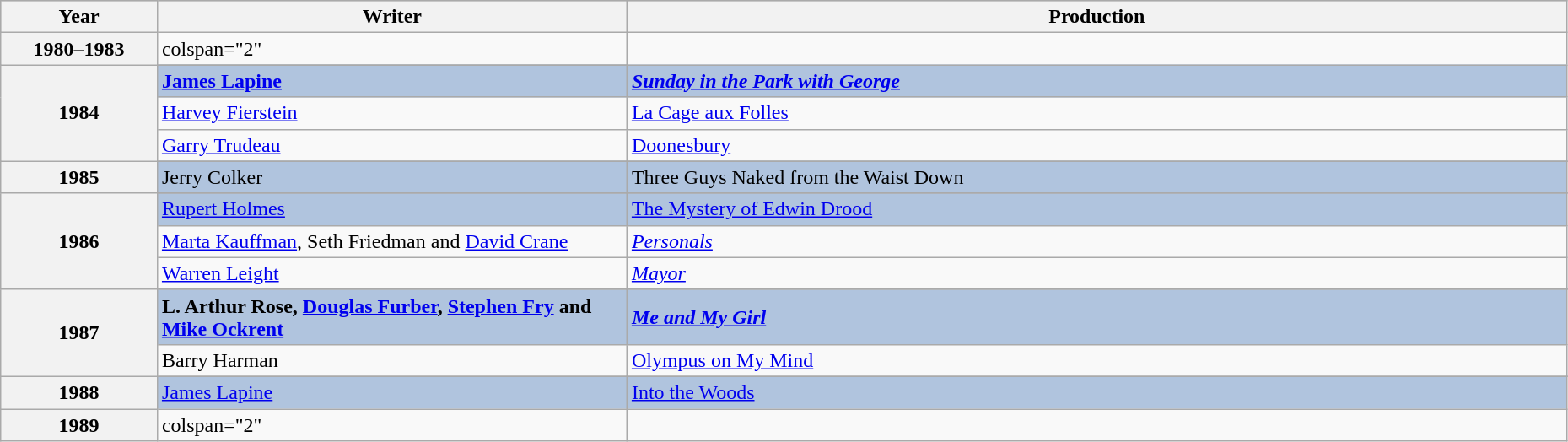<table class="wikitable" style="width:98%;">
<tr style="background:#bebebe;">
<th style="width:10%;">Year</th>
<th style="width:30%;">Writer</th>
<th style="width:60%;">Production</th>
</tr>
<tr>
<th align="center">1980–1983</th>
<td>colspan="2" </td>
</tr>
<tr>
<th rowspan="4" align="center">1984</th>
</tr>
<tr style="background:#B0C4DE">
<td><strong><a href='#'>James Lapine</a></strong></td>
<td><strong><em><a href='#'>Sunday in the Park with George</a><em> <strong></td>
</tr>
<tr>
<td><a href='#'>Harvey Fierstein</a></td>
<td></em><a href='#'>La Cage aux Folles</a><em></td>
</tr>
<tr>
<td><a href='#'>Garry Trudeau</a></td>
<td></em><a href='#'>Doonesbury</a><em></td>
</tr>
<tr>
<th rowspan="2" align="center">1985</th>
</tr>
<tr style="background:#B0C4DE">
<td></strong>Jerry Colker<strong></td>
<td></em></strong>Three Guys Naked from the Waist Down<strong><em></td>
</tr>
<tr>
<th rowspan="4" align="center">1986</th>
</tr>
<tr style="background:#B0C4DE">
<td></strong><a href='#'>Rupert Holmes</a><strong></td>
<td></em></strong><a href='#'>The Mystery of Edwin Drood</a></em> </strong></td>
</tr>
<tr>
<td><a href='#'>Marta Kauffman</a>, Seth Friedman and <a href='#'>David Crane</a></td>
<td><em><a href='#'>Personals</a></em></td>
</tr>
<tr>
<td><a href='#'>Warren Leight</a></td>
<td><em><a href='#'>Mayor</a></em></td>
</tr>
<tr>
<th rowspan="3" align="center">1987</th>
</tr>
<tr style="background:#B0C4DE">
<td><strong>L. Arthur Rose, <a href='#'>Douglas Furber</a>, <a href='#'>Stephen Fry</a> and <a href='#'>Mike Ockrent</a></strong></td>
<td><strong><em><a href='#'>Me and My Girl</a><em> <strong></td>
</tr>
<tr>
<td>Barry Harman</td>
<td></em><a href='#'>Olympus on My Mind</a><em></td>
</tr>
<tr>
<th rowspan="2" align="center">1988</th>
</tr>
<tr style="background:#B0C4DE">
<td></strong><a href='#'>James Lapine</a><strong></td>
<td></em></strong><a href='#'>Into the Woods</a></em> </strong></td>
</tr>
<tr>
<th align="center">1989</th>
<td>colspan="2" </td>
</tr>
</table>
